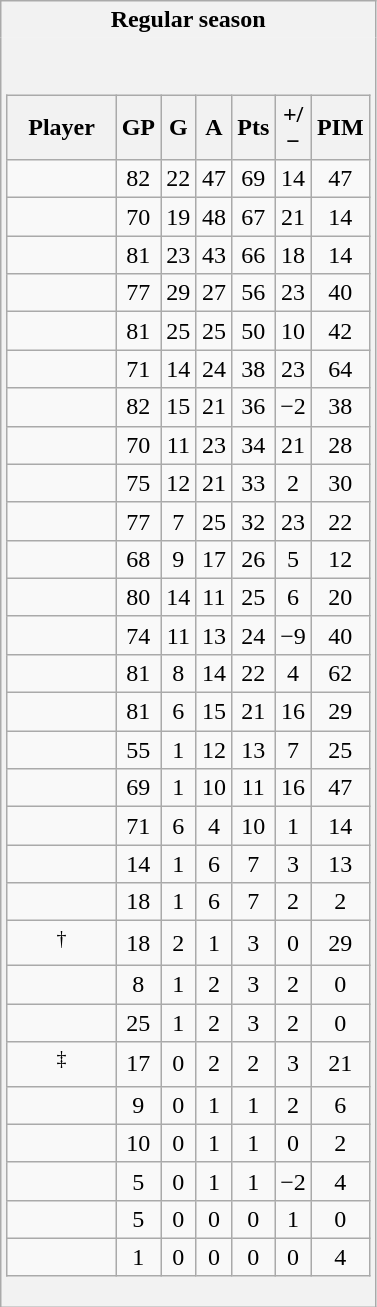<table class="wikitable">
<tr>
<th style="border: 0;">Regular season</th>
</tr>
<tr>
<td style="background: #f2f2f2; border: 0; text-align: center;"><br><table class="wikitable sortable" style="width:100%;">
<tr align=center>
<th style="width:40%;">Player</th>
<th style="width:10%;">GP</th>
<th style="width:10%;">G</th>
<th style="width:10%;">A</th>
<th style="width:10%;">Pts</th>
<th style="width:10%;">+/−</th>
<th style="width:10%;">PIM</th>
</tr>
<tr align=center>
<td></td>
<td>82</td>
<td>22</td>
<td>47</td>
<td>69</td>
<td>14</td>
<td>47</td>
</tr>
<tr align=center>
<td></td>
<td>70</td>
<td>19</td>
<td>48</td>
<td>67</td>
<td>21</td>
<td>14</td>
</tr>
<tr align=center>
<td></td>
<td>81</td>
<td>23</td>
<td>43</td>
<td>66</td>
<td>18</td>
<td>14</td>
</tr>
<tr align=center>
<td></td>
<td>77</td>
<td>29</td>
<td>27</td>
<td>56</td>
<td>23</td>
<td>40</td>
</tr>
<tr align=center>
<td></td>
<td>81</td>
<td>25</td>
<td>25</td>
<td>50</td>
<td>10</td>
<td>42</td>
</tr>
<tr align=center>
<td></td>
<td>71</td>
<td>14</td>
<td>24</td>
<td>38</td>
<td>23</td>
<td>64</td>
</tr>
<tr align=center>
<td></td>
<td>82</td>
<td>15</td>
<td>21</td>
<td>36</td>
<td>−2</td>
<td>38</td>
</tr>
<tr align=center>
<td></td>
<td>70</td>
<td>11</td>
<td>23</td>
<td>34</td>
<td>21</td>
<td>28</td>
</tr>
<tr align=center>
<td></td>
<td>75</td>
<td>12</td>
<td>21</td>
<td>33</td>
<td>2</td>
<td>30</td>
</tr>
<tr align=center>
<td></td>
<td>77</td>
<td>7</td>
<td>25</td>
<td>32</td>
<td>23</td>
<td>22</td>
</tr>
<tr align=center>
<td></td>
<td>68</td>
<td>9</td>
<td>17</td>
<td>26</td>
<td>5</td>
<td>12</td>
</tr>
<tr align=center>
<td></td>
<td>80</td>
<td>14</td>
<td>11</td>
<td>25</td>
<td>6</td>
<td>20</td>
</tr>
<tr align=center>
<td></td>
<td>74</td>
<td>11</td>
<td>13</td>
<td>24</td>
<td>−9</td>
<td>40</td>
</tr>
<tr align=center>
<td></td>
<td>81</td>
<td>8</td>
<td>14</td>
<td>22</td>
<td>4</td>
<td>62</td>
</tr>
<tr align=center>
<td></td>
<td>81</td>
<td>6</td>
<td>15</td>
<td>21</td>
<td>16</td>
<td>29</td>
</tr>
<tr align=center>
<td></td>
<td>55</td>
<td>1</td>
<td>12</td>
<td>13</td>
<td>7</td>
<td>25</td>
</tr>
<tr align=center>
<td></td>
<td>69</td>
<td>1</td>
<td>10</td>
<td>11</td>
<td>16</td>
<td>47</td>
</tr>
<tr align=center>
<td></td>
<td>71</td>
<td>6</td>
<td>4</td>
<td>10</td>
<td>1</td>
<td>14</td>
</tr>
<tr align=center>
<td></td>
<td>14</td>
<td>1</td>
<td>6</td>
<td>7</td>
<td>3</td>
<td>13</td>
</tr>
<tr align=center>
<td></td>
<td>18</td>
<td>1</td>
<td>6</td>
<td>7</td>
<td>2</td>
<td>2</td>
</tr>
<tr align=center>
<td><sup>†</sup></td>
<td>18</td>
<td>2</td>
<td>1</td>
<td>3</td>
<td>0</td>
<td>29</td>
</tr>
<tr align=center>
<td></td>
<td>8</td>
<td>1</td>
<td>2</td>
<td>3</td>
<td>2</td>
<td>0</td>
</tr>
<tr align=center>
<td></td>
<td>25</td>
<td>1</td>
<td>2</td>
<td>3</td>
<td>2</td>
<td>0</td>
</tr>
<tr align=center>
<td><sup>‡</sup></td>
<td>17</td>
<td>0</td>
<td>2</td>
<td>2</td>
<td>3</td>
<td>21</td>
</tr>
<tr align=center>
<td></td>
<td>9</td>
<td>0</td>
<td>1</td>
<td>1</td>
<td>2</td>
<td>6</td>
</tr>
<tr align=center>
<td></td>
<td>10</td>
<td>0</td>
<td>1</td>
<td>1</td>
<td>0</td>
<td>2</td>
</tr>
<tr align=center>
<td></td>
<td>5</td>
<td>0</td>
<td>1</td>
<td>1</td>
<td>−2</td>
<td>4</td>
</tr>
<tr align=center>
<td></td>
<td>5</td>
<td>0</td>
<td>0</td>
<td>0</td>
<td>1</td>
<td>0</td>
</tr>
<tr align=center>
<td></td>
<td>1</td>
<td>0</td>
<td>0</td>
<td>0</td>
<td>0</td>
<td>4</td>
</tr>
</table>
</td>
</tr>
</table>
